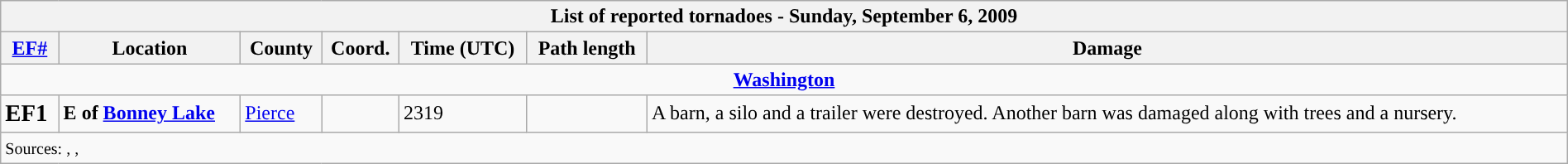<table class="wikitable collapsible" width="100%">
<tr>
<th colspan="7">List of reported tornadoes - Sunday, September 6, 2009</th>
</tr>
<tr>
<th><a href='#'>EF#</a></th>
<th>Location</th>
<th>County</th>
<th>Coord.</th>
<th>Time (UTC)</th>
<th>Path length</th>
<th>Damage</th>
</tr>
<tr>
<td colspan="7" align=center><strong><a href='#'>Washington</a></strong></td>
</tr>
<tr>
<td><big><strong>EF1</strong></big></td>
<td><strong>E of <a href='#'>Bonney Lake</a></strong></td>
<td><a href='#'>Pierce</a></td>
<td></td>
<td>2319</td>
<td></td>
<td>A barn, a silo and a trailer were destroyed. Another barn was damaged along with trees and a nursery.</td>
</tr>
<tr>
<td colspan="7"><small>Sources: , , </small></td>
</tr>
</table>
